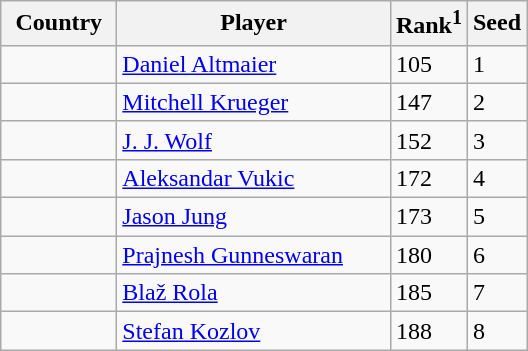<table class="sortable wikitable">
<tr>
<th width="70">Country</th>
<th width="175">Player</th>
<th>Rank<sup>1</sup></th>
<th>Seed</th>
</tr>
<tr>
<td></td>
<td><a href='#'>Daniel Altmaier</a></td>
<td>105</td>
<td>1</td>
</tr>
<tr>
<td></td>
<td><a href='#'>Mitchell Krueger</a></td>
<td>147</td>
<td>2</td>
</tr>
<tr>
<td></td>
<td><a href='#'>J. J. Wolf</a></td>
<td>152</td>
<td>3</td>
</tr>
<tr>
<td></td>
<td><a href='#'>Aleksandar Vukic</a></td>
<td>172</td>
<td>4</td>
</tr>
<tr>
<td></td>
<td><a href='#'>Jason Jung</a></td>
<td>173</td>
<td>5</td>
</tr>
<tr>
<td></td>
<td><a href='#'>Prajnesh Gunneswaran</a></td>
<td>180</td>
<td>6</td>
</tr>
<tr>
<td></td>
<td><a href='#'>Blaž Rola</a></td>
<td>185</td>
<td>7</td>
</tr>
<tr>
<td></td>
<td><a href='#'>Stefan Kozlov</a></td>
<td>188</td>
<td>8</td>
</tr>
</table>
